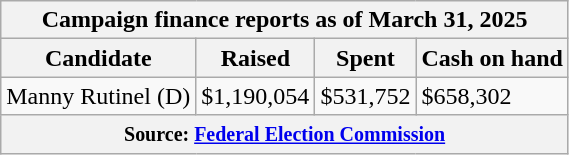<table class="wikitable sortable">
<tr>
<th colspan=4>Campaign finance reports as of March 31, 2025</th>
</tr>
<tr style="text-align:center;">
<th>Candidate</th>
<th>Raised</th>
<th>Spent</th>
<th>Cash on hand</th>
</tr>
<tr>
<td>Manny Rutinel (D)</td>
<td>$1,190,054</td>
<td>$531,752</td>
<td>$658,302</td>
</tr>
<tr>
<th colspan="4"><small>Source: <a href='#'>Federal Election Commission</a></small></th>
</tr>
</table>
